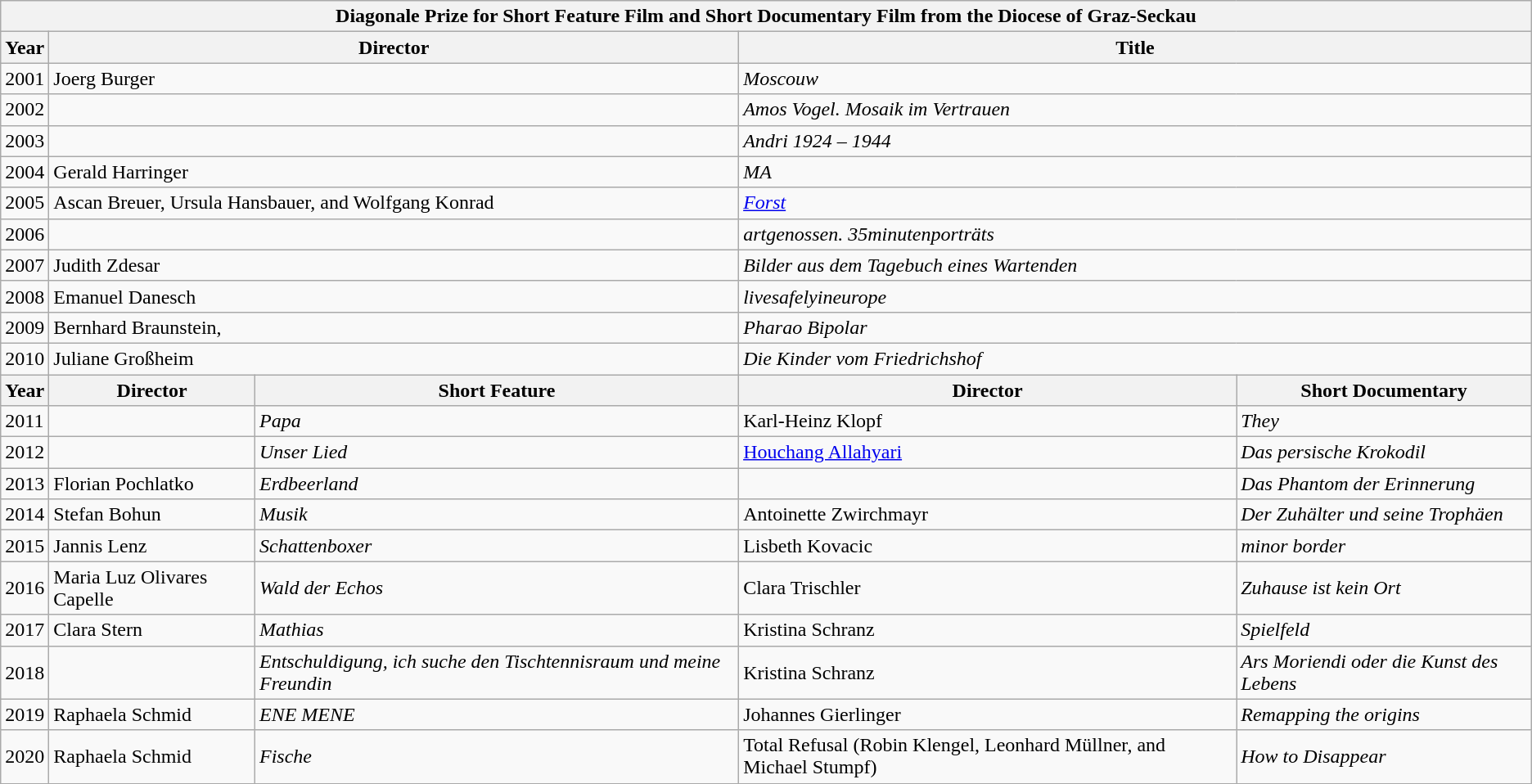<table class="wikitable">
<tr>
<th colspan="5">Diagonale Prize for Short Feature Film and Short Documentary Film from the Diocese of Graz-Seckau</th>
</tr>
<tr class="hintergrundfarbe6" align="center">
<th>Year</th>
<th colspan="2">Director</th>
<th colspan="2">Title</th>
</tr>
<tr>
<td>2001</td>
<td colspan="2">Joerg Burger</td>
<td colspan="2"><em>Moscouw</em></td>
</tr>
<tr>
<td>2002</td>
<td colspan="2"></td>
<td colspan="2"><em>Amos Vogel. Mosaik im Vertrauen</em></td>
</tr>
<tr>
<td>2003</td>
<td colspan="2"></td>
<td colspan="2"><em>Andri 1924 – 1944</em></td>
</tr>
<tr>
<td>2004</td>
<td colspan="2">Gerald Harringer</td>
<td colspan="2"><em>MA</em></td>
</tr>
<tr>
<td>2005</td>
<td colspan="2">Ascan Breuer, Ursula Hansbauer, and Wolfgang Konrad</td>
<td colspan="2"><em><a href='#'>Forst</a></em></td>
</tr>
<tr>
<td>2006</td>
<td colspan="2"></td>
<td colspan="2"><em>artgenossen. 35minutenporträts</em></td>
</tr>
<tr>
<td>2007</td>
<td colspan="2">Judith Zdesar</td>
<td colspan="2"><em>Bilder aus dem Tagebuch eines Wartenden</em></td>
</tr>
<tr>
<td>2008</td>
<td colspan="2">Emanuel Danesch</td>
<td colspan="2"><em>livesafelyineurope</em></td>
</tr>
<tr>
<td>2009</td>
<td colspan="2">Bernhard Braunstein, </td>
<td colspan="2"><em>Pharao Bipolar</em></td>
</tr>
<tr>
<td>2010</td>
<td colspan="2">Juliane Großheim</td>
<td colspan="2"><em>Die Kinder vom Friedrichshof</em></td>
</tr>
<tr>
<th>Year</th>
<th>Director</th>
<th>Short Feature</th>
<th>Director</th>
<th>Short Documentary</th>
</tr>
<tr>
<td>2011</td>
<td></td>
<td><em>Papa</em></td>
<td>Karl-Heinz Klopf</td>
<td><em>They</em></td>
</tr>
<tr>
<td>2012</td>
<td></td>
<td><em>Unser Lied</em></td>
<td><a href='#'>Houchang Allahyari</a></td>
<td><em>Das persische Krokodil</em></td>
</tr>
<tr>
<td>2013</td>
<td>Florian Pochlatko</td>
<td><em>Erdbeerland</em></td>
<td></td>
<td><em>Das Phantom der Erinnerung</em></td>
</tr>
<tr>
<td>2014</td>
<td>Stefan Bohun</td>
<td><em>Musik</em></td>
<td>Antoinette Zwirchmayr</td>
<td><em>Der Zuhälter und seine Trophäen</em></td>
</tr>
<tr>
<td>2015</td>
<td>Jannis Lenz</td>
<td><em>Schattenboxer</em></td>
<td>Lisbeth Kovacic</td>
<td><em>minor border</em></td>
</tr>
<tr>
<td>2016</td>
<td>Maria Luz Olivares Capelle</td>
<td><em>Wald der Echos</em></td>
<td>Clara Trischler</td>
<td><em>Zuhause ist kein Ort</em></td>
</tr>
<tr>
<td>2017</td>
<td>Clara Stern</td>
<td><em>Mathias</em></td>
<td>Kristina Schranz</td>
<td><em>Spielfeld</em></td>
</tr>
<tr>
<td>2018</td>
<td></td>
<td><em>Entschuldigung, ich suche den Tischtennisraum und meine Freundin</em></td>
<td>Kristina Schranz</td>
<td><em>Ars Moriendi oder die Kunst des Lebens</em></td>
</tr>
<tr>
<td>2019</td>
<td>Raphaela Schmid</td>
<td><em>ENE MENE</em></td>
<td>Johannes Gierlinger</td>
<td><em>Remapping the origins</em></td>
</tr>
<tr>
<td>2020</td>
<td>Raphaela Schmid</td>
<td><em>Fische</em></td>
<td>Total Refusal (Robin Klengel, Leonhard Müllner, and Michael Stumpf)</td>
<td><em>How to Disappear</em></td>
</tr>
</table>
